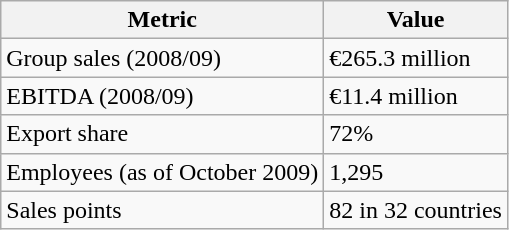<table class="wikitable">
<tr>
<th>Metric</th>
<th>Value</th>
</tr>
<tr>
<td>Group sales (2008/09)</td>
<td>€265.3 million</td>
</tr>
<tr>
<td>EBITDA (2008/09)</td>
<td>€11.4 million</td>
</tr>
<tr>
<td>Export share</td>
<td>72%</td>
</tr>
<tr>
<td>Employees (as of October 2009)</td>
<td>1,295</td>
</tr>
<tr>
<td>Sales points</td>
<td>82 in 32 countries </td>
</tr>
</table>
